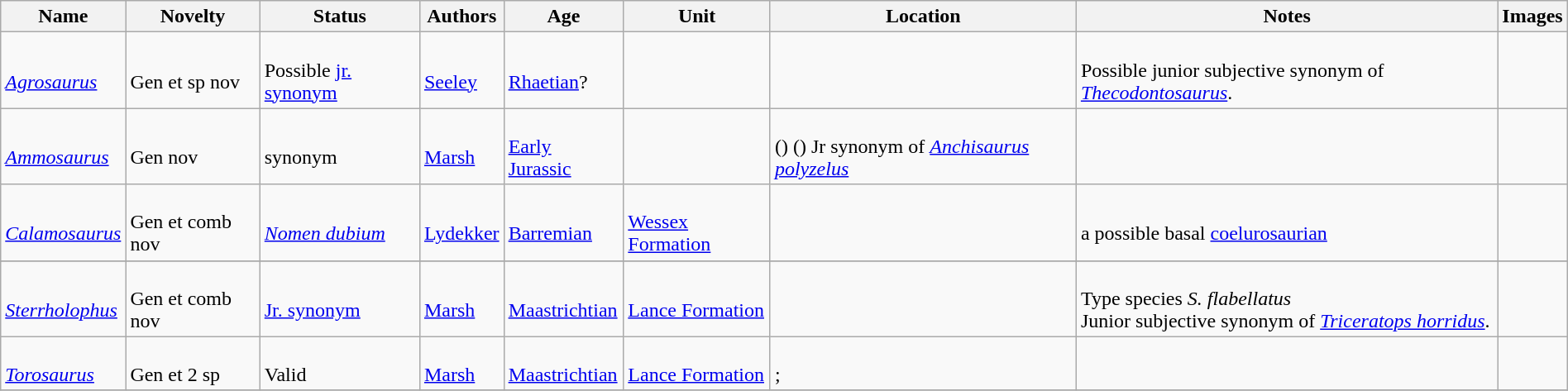<table class="wikitable sortable" align="center" width="100%">
<tr>
<th>Name</th>
<th>Novelty</th>
<th>Status</th>
<th>Authors</th>
<th>Age</th>
<th>Unit</th>
<th>Location</th>
<th>Notes</th>
<th>Images</th>
</tr>
<tr>
<td><br><em><a href='#'>Agrosaurus</a></em></td>
<td><br>Gen et sp nov</td>
<td><br>Possible <a href='#'>jr. synonym</a></td>
<td><br><a href='#'>Seeley</a></td>
<td><br><a href='#'>Rhaetian</a>?</td>
<td></td>
<td><br></td>
<td><br>Possible junior subjective synonym of <em><a href='#'>Thecodontosaurus</a></em>.</td>
<td></td>
</tr>
<tr>
<td><br><em><a href='#'>Ammosaurus</a></em></td>
<td><br>Gen nov</td>
<td><br>synonym</td>
<td><br><a href='#'>Marsh</a></td>
<td><br><a href='#'>Early Jurassic</a></td>
<td></td>
<td><br> ()
()
Jr synonym of <em><a href='#'>Anchisaurus polyzelus</a></em></td>
<td><br></td>
</tr>
<tr>
<td><br><em><a href='#'>Calamosaurus</a></em></td>
<td><br>Gen et comb nov</td>
<td><br><em><a href='#'>Nomen dubium</a></em></td>
<td><br><a href='#'>Lydekker</a></td>
<td><br><a href='#'>Barremian</a></td>
<td><br><a href='#'>Wessex Formation</a></td>
<td><br></td>
<td><br>a possible basal <a href='#'>coelurosaurian</a></td>
<td><br></td>
</tr>
<tr>
</tr>
<tr>
<td><br><em><a href='#'>Sterrholophus</a></em></td>
<td><br>Gen et comb nov</td>
<td><br><a href='#'>Jr. synonym</a></td>
<td><br><a href='#'>Marsh</a></td>
<td><br><a href='#'>Maastrichtian</a></td>
<td><br><a href='#'>Lance Formation</a></td>
<td><br></td>
<td><br>Type species <em>S. flabellatus</em><br> Junior subjective synonym of <em><a href='#'>Triceratops horridus</a></em>.</td>
<td><br></td>
</tr>
<tr>
<td><br><em><a href='#'>Torosaurus</a></em></td>
<td><br>Gen et 2 sp</td>
<td><br>Valid</td>
<td><br><a href='#'>Marsh</a></td>
<td><br><a href='#'>Maastrichtian</a></td>
<td><br><a href='#'>Lance Formation</a></td>
<td><br>; <br></td>
<td></td>
<td></td>
</tr>
<tr>
</tr>
</table>
